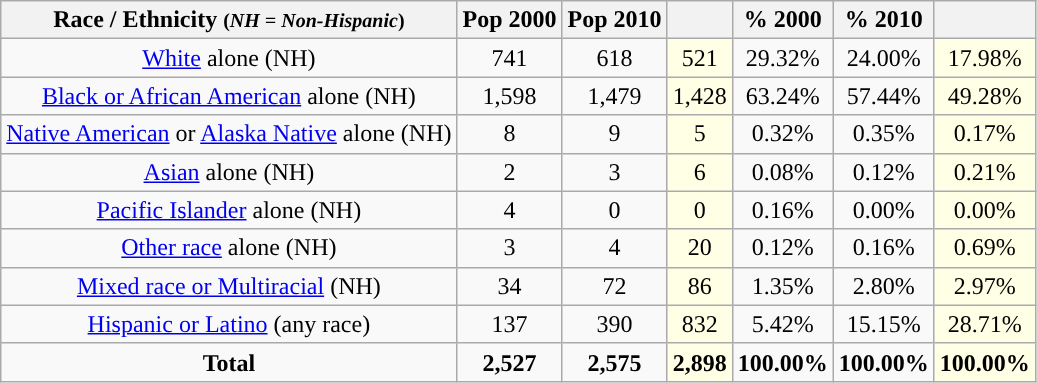<table class="wikitable" style="text-align:center;">
<tr>
<th>Race / Ethnicity <small>(<em>NH = Non-Hispanic</em>)</small></th>
<th>Pop 2000</th>
<th>Pop 2010</th>
<th></th>
<th>% 2000</th>
<th>% 2010</th>
<th></th>
</tr>
<tr>
<td><a href='#'>White</a> alone (NH)</td>
<td>741</td>
<td>618</td>
<td style='background: #ffffe6;'>521</td>
<td>29.32%</td>
<td>24.00%</td>
<td style='background: #ffffe6;'>17.98%</td>
</tr>
<tr>
<td><a href='#'>Black or African American</a> alone (NH)</td>
<td>1,598</td>
<td>1,479</td>
<td style='background: #ffffe6;'>1,428</td>
<td>63.24%</td>
<td>57.44%</td>
<td style='background: #ffffe6;'>49.28%</td>
</tr>
<tr>
<td><a href='#'>Native American</a> or <a href='#'>Alaska Native</a> alone (NH)</td>
<td>8</td>
<td>9</td>
<td style='background: #ffffe6;'>5</td>
<td>0.32%</td>
<td>0.35%</td>
<td style='background: #ffffe6;'>0.17%</td>
</tr>
<tr>
<td><a href='#'>Asian</a> alone (NH)</td>
<td>2</td>
<td>3</td>
<td style='background: #ffffe6;'>6</td>
<td>0.08%</td>
<td>0.12%</td>
<td style='background: #ffffe6;'>0.21%</td>
</tr>
<tr>
<td><a href='#'>Pacific Islander</a> alone (NH)</td>
<td>4</td>
<td>0</td>
<td style='background: #ffffe6;'>0</td>
<td>0.16%</td>
<td>0.00%</td>
<td style='background: #ffffe6;'>0.00%</td>
</tr>
<tr>
<td><a href='#'>Other race</a> alone (NH)</td>
<td>3</td>
<td>4</td>
<td style='background: #ffffe6;'>20</td>
<td>0.12%</td>
<td>0.16%</td>
<td style='background: #ffffe6;'>0.69%</td>
</tr>
<tr>
<td><a href='#'>Mixed race or Multiracial</a> (NH)</td>
<td>34</td>
<td>72</td>
<td style='background: #ffffe6;'>86</td>
<td>1.35%</td>
<td>2.80%</td>
<td style='background: #ffffe6;'>2.97%</td>
</tr>
<tr>
<td><a href='#'>Hispanic or Latino</a> (any race)</td>
<td>137</td>
<td>390</td>
<td style='background: #ffffe6;'>832</td>
<td>5.42%</td>
<td>15.15%</td>
<td style='background: #ffffe6;'>28.71%</td>
</tr>
<tr>
<td><strong>Total</strong></td>
<td><strong>2,527</strong></td>
<td><strong>2,575</strong></td>
<td style='background: #ffffe6;'><strong>2,898</strong></td>
<td><strong>100.00%</strong></td>
<td><strong>100.00%</strong></td>
<td style='background: #ffffe6;'><strong>100.00%</strong></td>
</tr>
</table>
